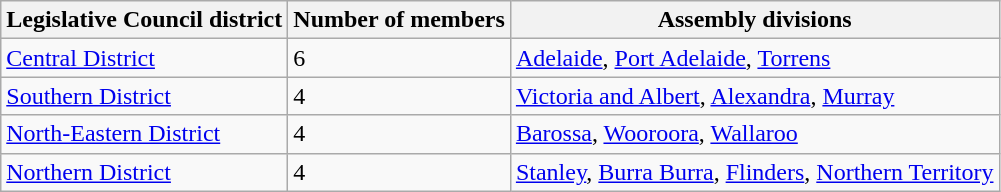<table class="wikitable">
<tr>
<th>Legislative Council district</th>
<th>Number of members</th>
<th>Assembly divisions</th>
</tr>
<tr>
<td><a href='#'>Central District</a></td>
<td>6</td>
<td><a href='#'>Adelaide</a>, <a href='#'>Port Adelaide</a>, <a href='#'>Torrens</a></td>
</tr>
<tr>
<td><a href='#'>Southern District</a></td>
<td>4</td>
<td><a href='#'>Victoria and Albert</a>, <a href='#'>Alexandra</a>, <a href='#'>Murray</a></td>
</tr>
<tr>
<td><a href='#'>North-Eastern District</a></td>
<td>4</td>
<td><a href='#'>Barossa</a>, <a href='#'>Wooroora</a>, <a href='#'>Wallaroo</a></td>
</tr>
<tr>
<td><a href='#'>Northern District</a></td>
<td>4</td>
<td><a href='#'>Stanley</a>, <a href='#'>Burra Burra</a>, <a href='#'>Flinders</a>,  <a href='#'>Northern Territory</a></td>
</tr>
</table>
